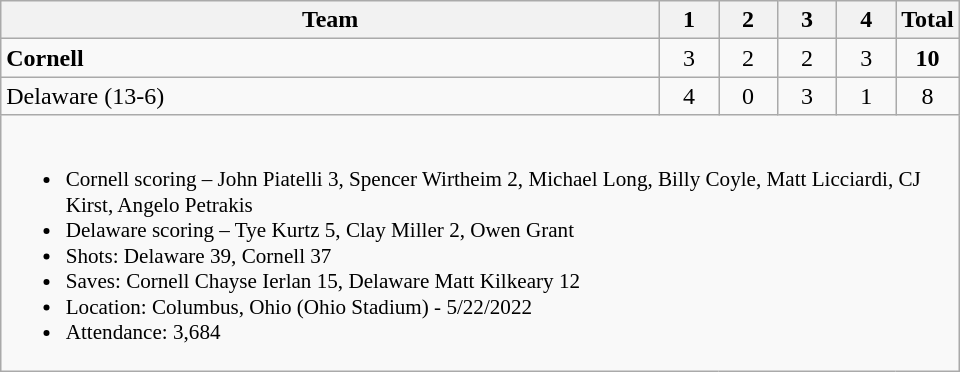<table class="wikitable" style="text-align:center; max-width:40em">
<tr>
<th>Team</th>
<th style="width:2em">1</th>
<th style="width:2em">2</th>
<th style="width:2em">3</th>
<th style="width:2em">4</th>
<th style="width:2em">Total</th>
</tr>
<tr>
<td style="text-align:left"><strong>Cornell</strong></td>
<td>3</td>
<td>2</td>
<td>2</td>
<td>3</td>
<td><strong>10</strong></td>
</tr>
<tr>
<td style="text-align:left">Delaware (13-6)</td>
<td>4</td>
<td>0</td>
<td>3</td>
<td>1</td>
<td>8</td>
</tr>
<tr>
<td colspan=6 style="text-align:left; font-size:88%;"><br><ul><li>Cornell scoring –  John Piatelli 3, Spencer Wirtheim 2, Michael Long, Billy Coyle, Matt Licciardi, CJ Kirst, Angelo Petrakis</li><li>Delaware scoring – Tye Kurtz 5, Clay Miller 2, Owen Grant</li><li>Shots: Delaware 39, Cornell 37</li><li>Saves: Cornell Chayse Ierlan 15, Delaware Matt Kilkeary 12</li><li>Location: Columbus, Ohio (Ohio Stadium) - 5/22/2022</li><li>Attendance: 3,684</li></ul></td>
</tr>
</table>
